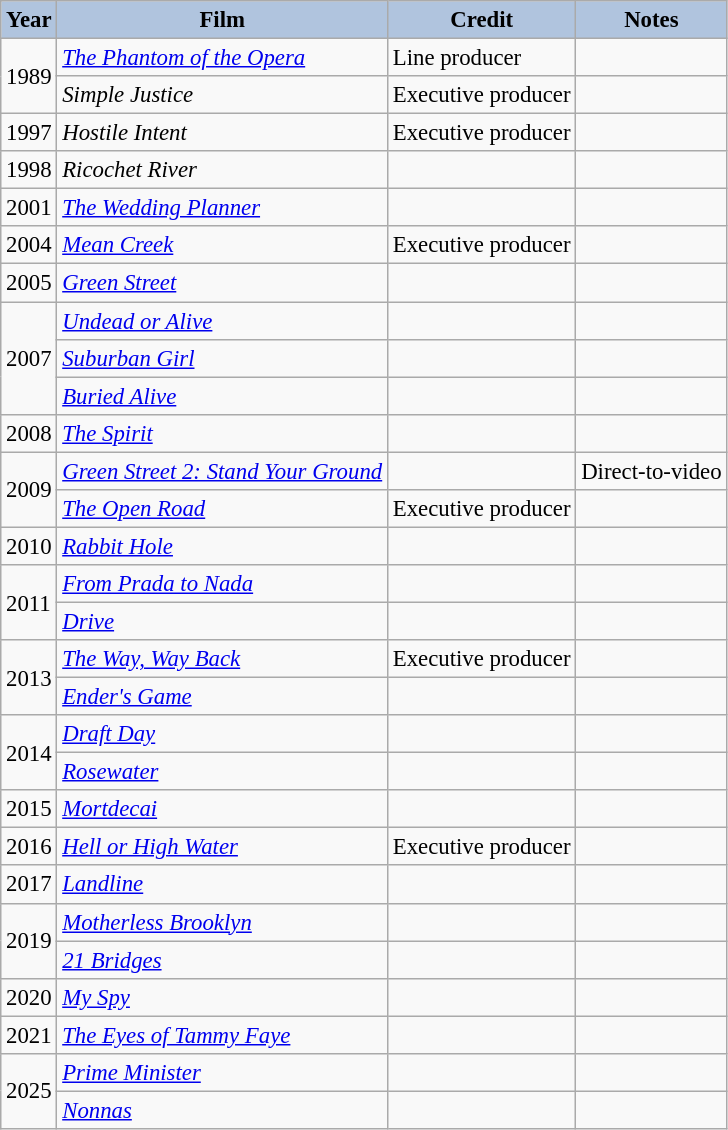<table class="wikitable" style="font-size: 95%;" cellpadding="4" border="2" background: #f9f9f9;>
<tr align="center">
<th style="background:#B0C4DE;">Year</th>
<th style="background:#B0C4DE;">Film</th>
<th style="background:#B0C4DE;">Credit</th>
<th style="background:#B0C4DE;">Notes</th>
</tr>
<tr>
<td rowspan=2>1989</td>
<td><em><a href='#'>The Phantom of the Opera</a></em></td>
<td>Line producer</td>
<td></td>
</tr>
<tr>
<td><em>Simple Justice</em></td>
<td>Executive producer</td>
<td></td>
</tr>
<tr>
<td>1997</td>
<td><em>Hostile Intent</em></td>
<td>Executive producer</td>
<td></td>
</tr>
<tr>
<td>1998</td>
<td><em>Ricochet River</em></td>
<td></td>
<td></td>
</tr>
<tr>
<td>2001</td>
<td><em><a href='#'>The Wedding Planner</a></em></td>
<td></td>
<td></td>
</tr>
<tr>
<td>2004</td>
<td><em><a href='#'>Mean Creek</a></em></td>
<td>Executive producer</td>
<td></td>
</tr>
<tr>
<td>2005</td>
<td><em><a href='#'>Green Street</a></em></td>
<td></td>
<td></td>
</tr>
<tr>
<td rowspan=3>2007</td>
<td><em><a href='#'>Undead or Alive</a></em></td>
<td></td>
<td></td>
</tr>
<tr>
<td><em><a href='#'>Suburban Girl</a></em></td>
<td></td>
<td></td>
</tr>
<tr>
<td><em><a href='#'>Buried Alive</a></em></td>
<td></td>
<td></td>
</tr>
<tr>
<td>2008</td>
<td><em><a href='#'>The Spirit</a></em></td>
<td></td>
<td></td>
</tr>
<tr>
<td rowspan=2>2009</td>
<td><em><a href='#'>Green Street 2: Stand Your Ground</a></em></td>
<td></td>
<td>Direct-to-video</td>
</tr>
<tr>
<td><em><a href='#'>The Open Road</a></em></td>
<td>Executive producer</td>
<td></td>
</tr>
<tr>
<td>2010</td>
<td><em><a href='#'>Rabbit Hole</a></em></td>
<td></td>
<td></td>
</tr>
<tr>
<td rowspan=2>2011</td>
<td><em><a href='#'>From Prada to Nada</a></em></td>
<td></td>
<td></td>
</tr>
<tr>
<td><em><a href='#'>Drive</a></em></td>
<td></td>
<td></td>
</tr>
<tr>
<td rowspan=2>2013</td>
<td><em><a href='#'>The Way, Way Back</a></em></td>
<td>Executive producer</td>
<td></td>
</tr>
<tr>
<td><em><a href='#'>Ender's Game</a></em></td>
<td></td>
<td></td>
</tr>
<tr>
<td rowspan=2>2014</td>
<td><em><a href='#'>Draft Day</a></em></td>
<td></td>
<td></td>
</tr>
<tr>
<td><em><a href='#'>Rosewater</a></em></td>
<td></td>
<td></td>
</tr>
<tr>
<td>2015</td>
<td><em><a href='#'>Mortdecai</a></em></td>
<td></td>
<td></td>
</tr>
<tr>
<td>2016</td>
<td><em><a href='#'>Hell or High Water</a></em></td>
<td>Executive producer</td>
<td></td>
</tr>
<tr>
<td>2017</td>
<td><em><a href='#'>Landline</a></em></td>
<td></td>
<td></td>
</tr>
<tr>
<td rowspan=2>2019</td>
<td><em><a href='#'>Motherless Brooklyn</a></em></td>
<td></td>
<td></td>
</tr>
<tr>
<td><em><a href='#'>21 Bridges</a></em></td>
<td></td>
<td></td>
</tr>
<tr>
<td>2020</td>
<td><em><a href='#'>My Spy</a></em></td>
<td></td>
<td></td>
</tr>
<tr>
<td>2021</td>
<td><em><a href='#'>The Eyes of Tammy Faye</a></em></td>
<td></td>
<td></td>
</tr>
<tr>
<td rowspan=2>2025</td>
<td><em><a href='#'>Prime Minister</a></em></td>
<td></td>
<td></td>
</tr>
<tr>
<td><em><a href='#'>Nonnas</a></em></td>
<td></td>
<td></td>
</tr>
</table>
